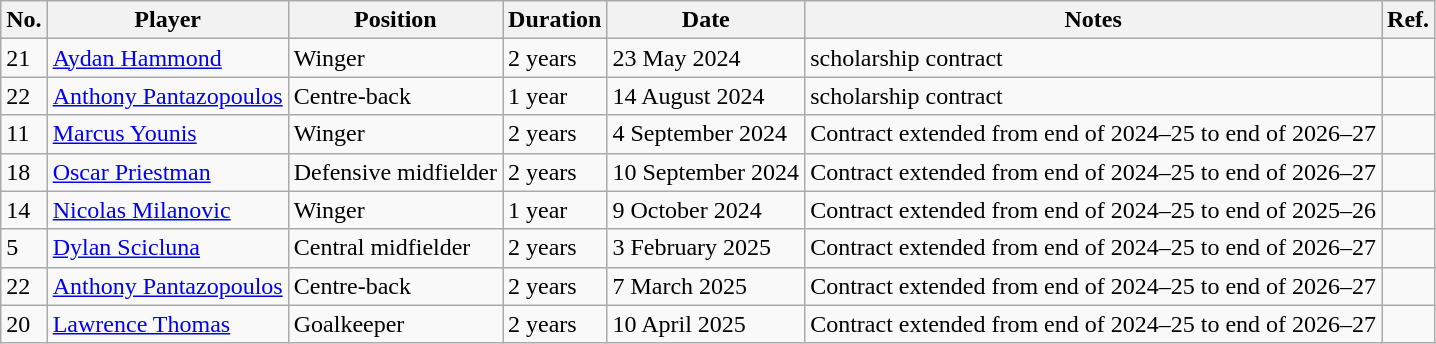<table class="wikitable">
<tr>
<th scope="col">No.</th>
<th scope="col">Player</th>
<th scope="col">Position</th>
<th scope="col">Duration</th>
<th scope="col">Date</th>
<th scope="col">Notes</th>
<th scope="col" class="unsortable">Ref.</th>
</tr>
<tr>
<td>21</td>
<td><a href='#'>Aydan Hammond</a></td>
<td>Winger</td>
<td>2 years</td>
<td>23 May 2024</td>
<td>scholarship contract</td>
<td></td>
</tr>
<tr>
<td>22</td>
<td><a href='#'>Anthony Pantazopoulos</a></td>
<td>Centre-back</td>
<td>1 year</td>
<td>14 August 2024</td>
<td>scholarship contract</td>
<td></td>
</tr>
<tr>
<td>11</td>
<td><a href='#'>Marcus Younis</a></td>
<td>Winger</td>
<td>2 years</td>
<td>4 September 2024</td>
<td>Contract extended from end of 2024–25 to end of 2026–27</td>
<td></td>
</tr>
<tr>
<td>18</td>
<td><a href='#'>Oscar Priestman</a></td>
<td>Defensive midfielder</td>
<td>2 years</td>
<td>10 September 2024</td>
<td>Contract extended from end of 2024–25 to end of 2026–27</td>
<td></td>
</tr>
<tr>
<td>14</td>
<td><a href='#'>Nicolas Milanovic</a></td>
<td>Winger</td>
<td>1 year</td>
<td>9 October 2024</td>
<td>Contract extended from end of 2024–25 to end of 2025–26</td>
<td></td>
</tr>
<tr>
<td>5</td>
<td> <a href='#'>Dylan Scicluna</a></td>
<td>Central midfielder</td>
<td>2 years</td>
<td>3 February 2025</td>
<td>Contract extended from end of 2024–25 to end of 2026–27</td>
<td></td>
</tr>
<tr>
<td>22</td>
<td><a href='#'>Anthony Pantazopoulos</a></td>
<td>Centre-back</td>
<td>2 years</td>
<td>7 March 2025</td>
<td>Contract extended from end of 2024–25 to end of 2026–27</td>
<td></td>
</tr>
<tr>
<td>20</td>
<td><a href='#'>Lawrence Thomas</a></td>
<td>Goalkeeper</td>
<td>2 years</td>
<td>10 April 2025</td>
<td>Contract extended from end of 2024–25 to end of 2026–27</td>
<td></td>
</tr>
</table>
